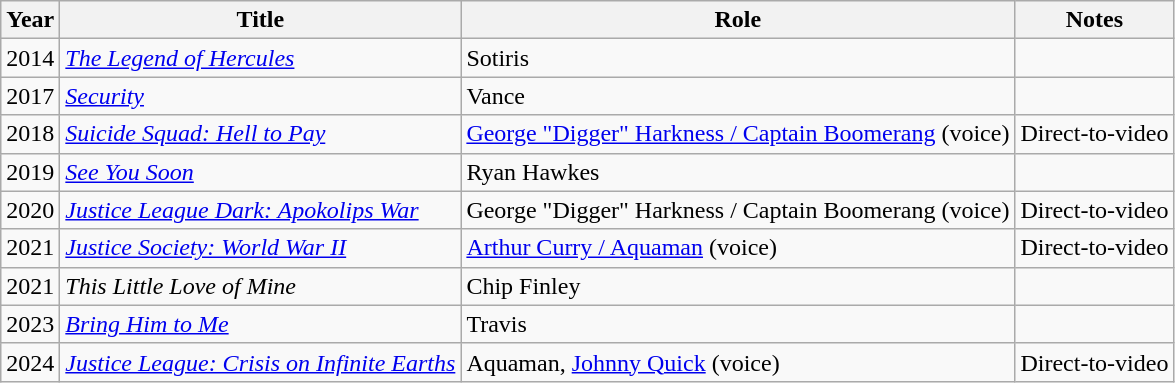<table class="wikitable sortable">
<tr>
<th>Year</th>
<th>Title</th>
<th>Role</th>
<th>Notes</th>
</tr>
<tr>
<td>2014</td>
<td><em><a href='#'>The Legend of Hercules</a></em></td>
<td>Sotiris</td>
<td></td>
</tr>
<tr>
<td>2017</td>
<td><em><a href='#'>Security</a></em></td>
<td>Vance</td>
<td></td>
</tr>
<tr>
<td>2018</td>
<td><em><a href='#'>Suicide Squad: Hell to Pay</a></em></td>
<td><a href='#'>George "Digger" Harkness / Captain Boomerang</a> (voice)</td>
<td>Direct-to-video</td>
</tr>
<tr>
<td>2019</td>
<td><em><a href='#'>See You Soon</a></em></td>
<td>Ryan Hawkes</td>
<td></td>
</tr>
<tr>
<td>2020</td>
<td><em><a href='#'>Justice League Dark: Apokolips War</a></em></td>
<td>George "Digger" Harkness / Captain Boomerang (voice)</td>
<td>Direct-to-video</td>
</tr>
<tr>
<td>2021</td>
<td><em><a href='#'>Justice Society: World War II</a></em></td>
<td><a href='#'>Arthur Curry / Aquaman</a> (voice)</td>
<td>Direct-to-video</td>
</tr>
<tr>
<td>2021</td>
<td><em>This Little Love of Mine</em></td>
<td>Chip Finley</td>
<td></td>
</tr>
<tr>
<td>2023</td>
<td><em><a href='#'>Bring Him to Me</a></em></td>
<td>Travis</td>
<td></td>
</tr>
<tr>
<td>2024</td>
<td><em><a href='#'>Justice League: Crisis on Infinite Earths</a></em></td>
<td>Aquaman, <a href='#'>Johnny Quick</a> (voice)</td>
<td>Direct-to-video</td>
</tr>
</table>
